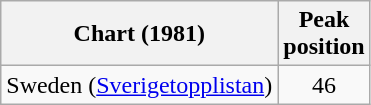<table class="wikitable">
<tr>
<th>Chart (1981)</th>
<th>Peak<br>position</th>
</tr>
<tr>
<td>Sweden (<a href='#'>Sverigetopplistan</a>)</td>
<td align="center">46</td>
</tr>
</table>
